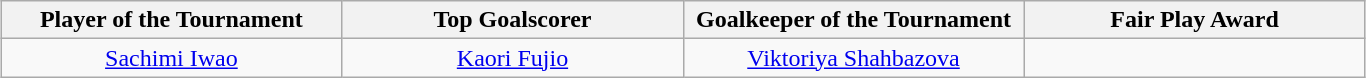<table class=wikitable style="margin:auto; text-align:center">
<tr>
<th style="width: 220px;">Player of the Tournament</th>
<th style="width: 220px;">Top Goalscorer</th>
<th style="width: 220px;">Goalkeeper of the Tournament</th>
<th style="width: 220px;">Fair Play Award</th>
</tr>
<tr>
<td> <a href='#'>Sachimi Iwao</a></td>
<td> <a href='#'>Kaori Fujio</a></td>
<td> <a href='#'>Viktoriya Shahbazova</a></td>
<td></td>
</tr>
</table>
